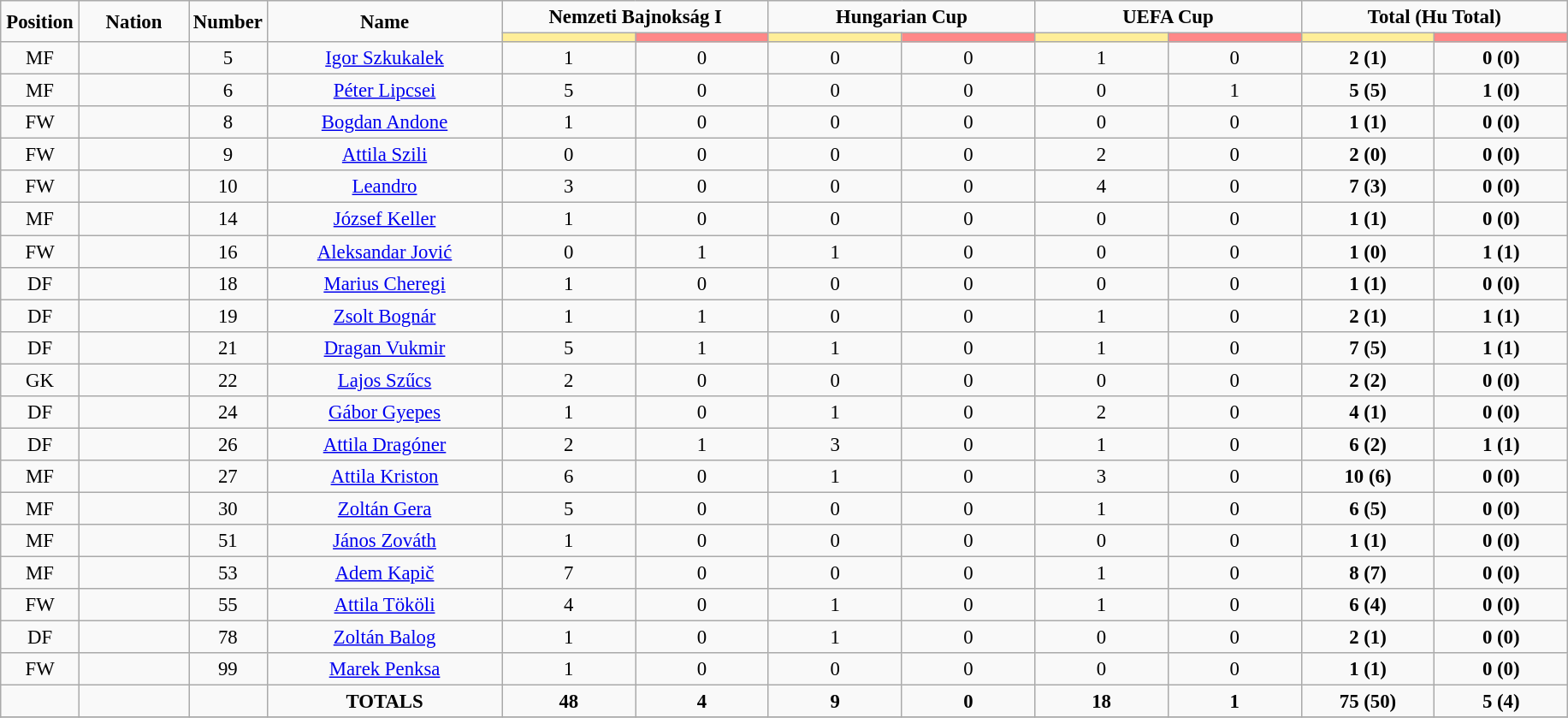<table class="wikitable" style="font-size: 95%; text-align: center;">
<tr>
<td rowspan="2" width="5%" align="center"><strong>Position</strong></td>
<td rowspan="2" width="7%" align="center"><strong>Nation</strong></td>
<td rowspan="2" width="5%" align="center"><strong>Number</strong></td>
<td rowspan="2" width="15%" align="center"><strong>Name</strong></td>
<td colspan="2" align="center"><strong>Nemzeti Bajnokság I</strong></td>
<td colspan="2" align="center"><strong>Hungarian Cup</strong></td>
<td colspan="2" align="center"><strong>UEFA Cup</strong></td>
<td colspan="2" align="center"><strong>Total (Hu Total)</strong></td>
</tr>
<tr>
<th width=60 style="background: #FFEE99"></th>
<th width=60 style="background: #FF8888"></th>
<th width=60 style="background: #FFEE99"></th>
<th width=60 style="background: #FF8888"></th>
<th width=60 style="background: #FFEE99"></th>
<th width=60 style="background: #FF8888"></th>
<th width=60 style="background: #FFEE99"></th>
<th width=60 style="background: #FF8888"></th>
</tr>
<tr>
<td>MF</td>
<td></td>
<td>5</td>
<td><a href='#'>Igor Szkukalek</a></td>
<td>1</td>
<td>0</td>
<td>0</td>
<td>0</td>
<td>1</td>
<td>0</td>
<td><strong>2 (1)</strong></td>
<td><strong>0 (0)</strong></td>
</tr>
<tr>
<td>MF</td>
<td></td>
<td>6</td>
<td><a href='#'>Péter Lipcsei</a></td>
<td>5</td>
<td>0</td>
<td>0</td>
<td>0</td>
<td>0</td>
<td>1</td>
<td><strong>5 (5)</strong></td>
<td><strong>1 (0)</strong></td>
</tr>
<tr>
<td>FW</td>
<td></td>
<td>8</td>
<td><a href='#'>Bogdan Andone</a></td>
<td>1</td>
<td>0</td>
<td>0</td>
<td>0</td>
<td>0</td>
<td>0</td>
<td><strong>1 (1)</strong></td>
<td><strong>0 (0)</strong></td>
</tr>
<tr>
<td>FW</td>
<td></td>
<td>9</td>
<td><a href='#'>Attila Szili</a></td>
<td>0</td>
<td>0</td>
<td>0</td>
<td>0</td>
<td>2</td>
<td>0</td>
<td><strong>2 (0)</strong></td>
<td><strong>0 (0)</strong></td>
</tr>
<tr>
<td>FW</td>
<td></td>
<td>10</td>
<td><a href='#'>Leandro</a></td>
<td>3</td>
<td>0</td>
<td>0</td>
<td>0</td>
<td>4</td>
<td>0</td>
<td><strong>7 (3)</strong></td>
<td><strong>0 (0)</strong></td>
</tr>
<tr>
<td>MF</td>
<td></td>
<td>14</td>
<td><a href='#'>József Keller</a></td>
<td>1</td>
<td>0</td>
<td>0</td>
<td>0</td>
<td>0</td>
<td>0</td>
<td><strong>1 (1)</strong></td>
<td><strong>0 (0)</strong></td>
</tr>
<tr>
<td>FW</td>
<td></td>
<td>16</td>
<td><a href='#'>Aleksandar Jović</a></td>
<td>0</td>
<td>1</td>
<td>1</td>
<td>0</td>
<td>0</td>
<td>0</td>
<td><strong>1 (0)</strong></td>
<td><strong>1 (1)</strong></td>
</tr>
<tr>
<td>DF</td>
<td></td>
<td>18</td>
<td><a href='#'>Marius Cheregi</a></td>
<td>1</td>
<td>0</td>
<td>0</td>
<td>0</td>
<td>0</td>
<td>0</td>
<td><strong>1 (1)</strong></td>
<td><strong>0 (0)</strong></td>
</tr>
<tr>
<td>DF</td>
<td></td>
<td>19</td>
<td><a href='#'>Zsolt Bognár</a></td>
<td>1</td>
<td>1</td>
<td>0</td>
<td>0</td>
<td>1</td>
<td>0</td>
<td><strong>2 (1)</strong></td>
<td><strong>1 (1)</strong></td>
</tr>
<tr>
<td>DF</td>
<td></td>
<td>21</td>
<td><a href='#'>Dragan Vukmir</a></td>
<td>5</td>
<td>1</td>
<td>1</td>
<td>0</td>
<td>1</td>
<td>0</td>
<td><strong>7 (5)</strong></td>
<td><strong>1 (1)</strong></td>
</tr>
<tr>
<td>GK</td>
<td></td>
<td>22</td>
<td><a href='#'>Lajos Szűcs</a></td>
<td>2</td>
<td>0</td>
<td>0</td>
<td>0</td>
<td>0</td>
<td>0</td>
<td><strong>2 (2)</strong></td>
<td><strong>0 (0)</strong></td>
</tr>
<tr>
<td>DF</td>
<td></td>
<td>24</td>
<td><a href='#'>Gábor Gyepes</a></td>
<td>1</td>
<td>0</td>
<td>1</td>
<td>0</td>
<td>2</td>
<td>0</td>
<td><strong>4 (1)</strong></td>
<td><strong>0 (0)</strong></td>
</tr>
<tr>
<td>DF</td>
<td></td>
<td>26</td>
<td><a href='#'>Attila Dragóner</a></td>
<td>2</td>
<td>1</td>
<td>3</td>
<td>0</td>
<td>1</td>
<td>0</td>
<td><strong>6 (2)</strong></td>
<td><strong>1 (1)</strong></td>
</tr>
<tr>
<td>MF</td>
<td></td>
<td>27</td>
<td><a href='#'>Attila Kriston</a></td>
<td>6</td>
<td>0</td>
<td>1</td>
<td>0</td>
<td>3</td>
<td>0</td>
<td><strong>10 (6)</strong></td>
<td><strong>0 (0)</strong></td>
</tr>
<tr>
<td>MF</td>
<td></td>
<td>30</td>
<td><a href='#'>Zoltán Gera</a></td>
<td>5</td>
<td>0</td>
<td>0</td>
<td>0</td>
<td>1</td>
<td>0</td>
<td><strong>6 (5)</strong></td>
<td><strong>0 (0)</strong></td>
</tr>
<tr>
<td>MF</td>
<td></td>
<td>51</td>
<td><a href='#'>János Zováth</a></td>
<td>1</td>
<td>0</td>
<td>0</td>
<td>0</td>
<td>0</td>
<td>0</td>
<td><strong>1 (1)</strong></td>
<td><strong>0 (0)</strong></td>
</tr>
<tr>
<td>MF</td>
<td></td>
<td>53</td>
<td><a href='#'>Adem Kapič</a></td>
<td>7</td>
<td>0</td>
<td>0</td>
<td>0</td>
<td>1</td>
<td>0</td>
<td><strong>8 (7)</strong></td>
<td><strong>0 (0)</strong></td>
</tr>
<tr>
<td>FW</td>
<td></td>
<td>55</td>
<td><a href='#'>Attila Tököli</a></td>
<td>4</td>
<td>0</td>
<td>1</td>
<td>0</td>
<td>1</td>
<td>0</td>
<td><strong>6 (4)</strong></td>
<td><strong>0 (0)</strong></td>
</tr>
<tr>
<td>DF</td>
<td></td>
<td>78</td>
<td><a href='#'>Zoltán Balog</a></td>
<td>1</td>
<td>0</td>
<td>1</td>
<td>0</td>
<td>0</td>
<td>0</td>
<td><strong>2 (1)</strong></td>
<td><strong>0 (0)</strong></td>
</tr>
<tr>
<td>FW</td>
<td></td>
<td>99</td>
<td><a href='#'>Marek Penksa</a></td>
<td>1</td>
<td>0</td>
<td>0</td>
<td>0</td>
<td>0</td>
<td>0</td>
<td><strong>1 (1)</strong></td>
<td><strong>0 (0)</strong></td>
</tr>
<tr>
<td></td>
<td></td>
<td></td>
<td><strong>TOTALS</strong></td>
<td><strong>48</strong></td>
<td><strong>4</strong></td>
<td><strong>9</strong></td>
<td><strong>0</strong></td>
<td><strong>18</strong></td>
<td><strong>1</strong></td>
<td><strong>75 (50)</strong></td>
<td><strong>5 (4)</strong></td>
</tr>
<tr>
</tr>
</table>
